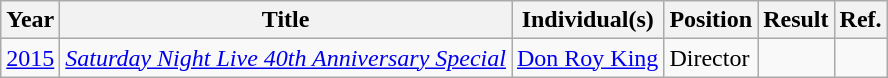<table class="wikitable">
<tr>
<th>Year</th>
<th>Title</th>
<th>Individual(s)</th>
<th>Position</th>
<th>Result</th>
<th>Ref.</th>
</tr>
<tr>
<td><a href='#'>2015</a></td>
<td align="center"><em><a href='#'>Saturday Night Live 40th Anniversary Special</a></em></td>
<td><a href='#'>Don Roy King</a></td>
<td>Director</td>
<td></td>
<td align="center"></td>
</tr>
</table>
